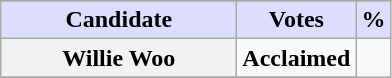<table class="wikitable sortable plainrowheaders">
<tr style="background-color:#E9E9E9">
</tr>
<tr>
<th scope="col" style="background:#ddf; width:150px;">Candidate</th>
<th scope="col" style="background:#ddf;">Votes</th>
<th scope="col" style="background:#ddf;">%</th>
</tr>
<tr>
<th scope="row"><strong>Willie Woo</strong></th>
<td align="right"><strong>Acclaimed</strong></td>
</tr>
<tr>
</tr>
</table>
